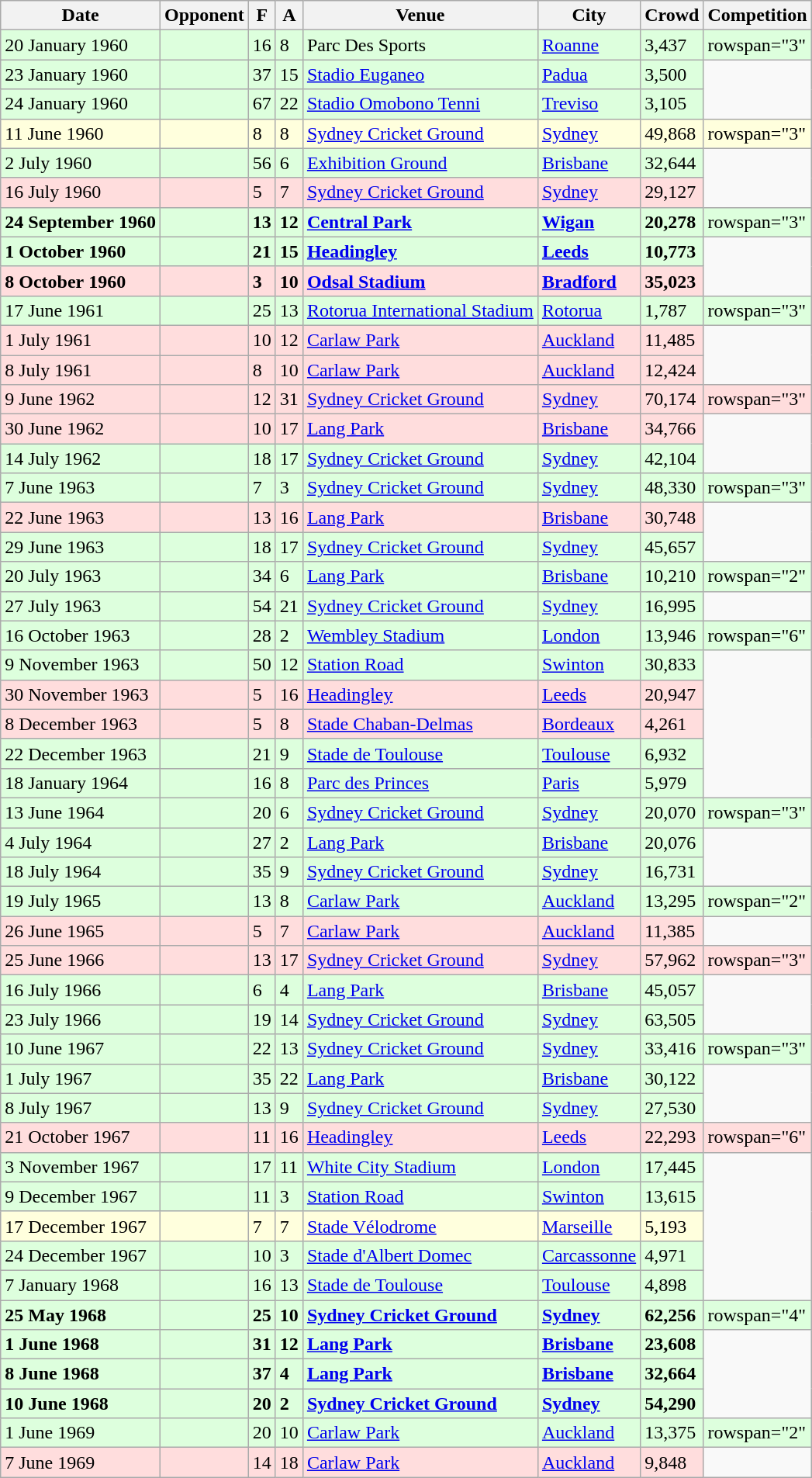<table class="wikitable sortable">
<tr>
<th>Date</th>
<th>Opponent</th>
<th>F</th>
<th>A</th>
<th>Venue</th>
<th>City</th>
<th>Crowd</th>
<th>Competition</th>
</tr>
<tr style="background:#ddffdd;">
<td>20 January 1960</td>
<td></td>
<td>16</td>
<td>8</td>
<td>Parc Des Sports</td>
<td><a href='#'>Roanne</a></td>
<td>3,437</td>
<td>rowspan="3"</td>
</tr>
<tr style="background:#ddffdd;">
<td>23 January 1960</td>
<td></td>
<td>37</td>
<td>15</td>
<td><a href='#'>Stadio Euganeo</a></td>
<td><a href='#'>Padua</a></td>
<td>3,500</td>
</tr>
<tr style="background:#ddffdd;">
<td>24 January 1960</td>
<td></td>
<td>67</td>
<td>22</td>
<td><a href='#'>Stadio Omobono Tenni</a></td>
<td><a href='#'>Treviso</a></td>
<td>3,105</td>
</tr>
<tr style="background:#ffffdd;">
<td>11 June 1960</td>
<td></td>
<td>8</td>
<td>8</td>
<td><a href='#'>Sydney Cricket Ground</a></td>
<td><a href='#'>Sydney</a></td>
<td>49,868</td>
<td>rowspan="3"</td>
</tr>
<tr style="background:#ddffdd;">
<td>2 July 1960</td>
<td></td>
<td>56</td>
<td>6</td>
<td><a href='#'>Exhibition Ground</a></td>
<td><a href='#'>Brisbane</a></td>
<td>32,644</td>
</tr>
<tr style="background:#ffdddd;">
<td>16 July 1960</td>
<td></td>
<td>5</td>
<td>7</td>
<td><a href='#'>Sydney Cricket Ground</a></td>
<td><a href='#'>Sydney</a></td>
<td>29,127</td>
</tr>
<tr style="background:#ddffdd;">
<td><strong>24 September</strong> <strong>1960</strong></td>
<td><strong></strong></td>
<td><strong>13</strong></td>
<td><strong>12</strong></td>
<td><strong><a href='#'>Central Park</a></strong></td>
<td><strong><a href='#'>Wigan</a></strong></td>
<td><strong>20,278</strong></td>
<td>rowspan="3"</td>
</tr>
<tr style="background:#ddffdd;">
<td><strong>1 October</strong> <strong>1960</strong></td>
<td><strong></strong></td>
<td><strong>21</strong></td>
<td><strong>15</strong></td>
<td><strong><a href='#'>Headingley</a></strong></td>
<td><strong><a href='#'>Leeds</a></strong></td>
<td><strong>10,773</strong></td>
</tr>
<tr style="background:#ffdddd;">
<td><strong>8 October</strong> <strong>1960</strong></td>
<td><strong></strong></td>
<td><strong>3</strong></td>
<td><strong>10</strong></td>
<td><strong><a href='#'>Odsal Stadium</a></strong></td>
<td><strong><a href='#'>Bradford</a></strong></td>
<td><strong>35,023</strong></td>
</tr>
<tr style="background:#ddffdd;">
<td>17 June 1961</td>
<td></td>
<td>25</td>
<td>13</td>
<td><a href='#'>Rotorua International Stadium</a></td>
<td><a href='#'>Rotorua</a></td>
<td>1,787</td>
<td>rowspan="3"</td>
</tr>
<tr style="background:#ffdddd;">
<td>1 July 1961</td>
<td></td>
<td>10</td>
<td>12</td>
<td><a href='#'>Carlaw Park</a></td>
<td><a href='#'>Auckland</a></td>
<td>11,485</td>
</tr>
<tr style="background:#ffdddd;">
<td>8 July 1961</td>
<td></td>
<td>8</td>
<td>10</td>
<td><a href='#'>Carlaw Park</a></td>
<td><a href='#'>Auckland</a></td>
<td>12,424</td>
</tr>
<tr style="background:#ffdddd;">
<td>9 June 1962</td>
<td></td>
<td>12</td>
<td>31</td>
<td><a href='#'>Sydney Cricket Ground</a></td>
<td><a href='#'>Sydney</a></td>
<td>70,174</td>
<td>rowspan="3"</td>
</tr>
<tr style="background:#ffdddd;">
<td>30 June 1962</td>
<td></td>
<td>10</td>
<td>17</td>
<td><a href='#'>Lang Park</a></td>
<td><a href='#'>Brisbane</a></td>
<td>34,766</td>
</tr>
<tr style="background:#ddffdd;">
<td>14 July 1962</td>
<td></td>
<td>18</td>
<td>17</td>
<td><a href='#'>Sydney Cricket Ground</a></td>
<td><a href='#'>Sydney</a></td>
<td>42,104</td>
</tr>
<tr style="background:#ddffdd;">
<td>7 June 1963</td>
<td></td>
<td>7</td>
<td>3</td>
<td><a href='#'>Sydney Cricket Ground</a></td>
<td><a href='#'>Sydney</a></td>
<td>48,330</td>
<td>rowspan="3"</td>
</tr>
<tr style="background:#ffdddd;">
<td>22 June 1963</td>
<td></td>
<td>13</td>
<td>16</td>
<td><a href='#'>Lang Park</a></td>
<td><a href='#'>Brisbane</a></td>
<td>30,748</td>
</tr>
<tr style="background:#ddffdd;">
<td>29 June 1963</td>
<td></td>
<td>18</td>
<td>17</td>
<td><a href='#'>Sydney Cricket Ground</a></td>
<td><a href='#'>Sydney</a></td>
<td>45,657</td>
</tr>
<tr style="background:#ddffdd;">
<td>20 July 1963</td>
<td></td>
<td>34</td>
<td>6</td>
<td><a href='#'>Lang Park</a></td>
<td><a href='#'>Brisbane</a></td>
<td>10,210</td>
<td>rowspan="2"</td>
</tr>
<tr style="background:#ddffdd;">
<td>27 July 1963</td>
<td></td>
<td>54</td>
<td>21</td>
<td><a href='#'>Sydney Cricket Ground</a></td>
<td><a href='#'>Sydney</a></td>
<td>16,995</td>
</tr>
<tr style="background:#ddffdd;">
<td>16 October 1963</td>
<td></td>
<td>28</td>
<td>2</td>
<td><a href='#'>Wembley Stadium</a></td>
<td><a href='#'>London</a></td>
<td>13,946</td>
<td>rowspan="6"</td>
</tr>
<tr style="background:#ddffdd;">
<td>9 November 1963</td>
<td></td>
<td>50</td>
<td>12</td>
<td><a href='#'>Station Road</a></td>
<td><a href='#'>Swinton</a></td>
<td>30,833</td>
</tr>
<tr style="background:#ffdddd;">
<td>30 November 1963</td>
<td></td>
<td>5</td>
<td>16</td>
<td><a href='#'>Headingley</a></td>
<td><a href='#'>Leeds</a></td>
<td>20,947</td>
</tr>
<tr style="background:#ffdddd;">
<td>8 December 1963</td>
<td></td>
<td>5</td>
<td>8</td>
<td><a href='#'>Stade Chaban-Delmas</a></td>
<td><a href='#'>Bordeaux</a></td>
<td>4,261</td>
</tr>
<tr style="background:#ddffdd;">
<td>22 December 1963</td>
<td></td>
<td>21</td>
<td>9</td>
<td><a href='#'>Stade de Toulouse</a></td>
<td><a href='#'>Toulouse</a></td>
<td>6,932</td>
</tr>
<tr style="background:#ddffdd;">
<td>18 January 1964</td>
<td></td>
<td>16</td>
<td>8</td>
<td><a href='#'>Parc des Princes</a></td>
<td><a href='#'>Paris</a></td>
<td>5,979</td>
</tr>
<tr style="background:#ddffdd;">
<td>13 June 1964</td>
<td></td>
<td>20</td>
<td>6</td>
<td><a href='#'>Sydney Cricket Ground</a></td>
<td><a href='#'>Sydney</a></td>
<td>20,070</td>
<td>rowspan="3"</td>
</tr>
<tr style="background:#ddffdd;">
<td>4 July 1964</td>
<td></td>
<td>27</td>
<td>2</td>
<td><a href='#'>Lang Park</a></td>
<td><a href='#'>Brisbane</a></td>
<td>20,076</td>
</tr>
<tr style="background:#ddffdd;">
<td>18 July 1964</td>
<td></td>
<td>35</td>
<td>9</td>
<td><a href='#'>Sydney Cricket Ground</a></td>
<td><a href='#'>Sydney</a></td>
<td>16,731</td>
</tr>
<tr style="background:#ddffdd;">
<td>19 July 1965</td>
<td></td>
<td>13</td>
<td>8</td>
<td><a href='#'>Carlaw Park</a></td>
<td><a href='#'>Auckland</a></td>
<td>13,295</td>
<td>rowspan="2"</td>
</tr>
<tr style="background:#ffdddd;">
<td>26 June 1965</td>
<td></td>
<td>5</td>
<td>7</td>
<td><a href='#'>Carlaw Park</a></td>
<td><a href='#'>Auckland</a></td>
<td>11,385</td>
</tr>
<tr style="background:#ffdddd;">
<td>25 June 1966</td>
<td></td>
<td>13</td>
<td>17</td>
<td><a href='#'>Sydney Cricket Ground</a></td>
<td><a href='#'>Sydney</a></td>
<td>57,962</td>
<td>rowspan="3"</td>
</tr>
<tr style="background:#ddffdd;">
<td>16 July 1966</td>
<td></td>
<td>6</td>
<td>4</td>
<td><a href='#'>Lang Park</a></td>
<td><a href='#'>Brisbane</a></td>
<td>45,057</td>
</tr>
<tr style="background:#ddffdd;">
<td>23 July 1966</td>
<td></td>
<td>19</td>
<td>14</td>
<td><a href='#'>Sydney Cricket Ground</a></td>
<td><a href='#'>Sydney</a></td>
<td>63,505</td>
</tr>
<tr style="background:#ddffdd;">
<td>10 June 1967</td>
<td></td>
<td>22</td>
<td>13</td>
<td><a href='#'>Sydney Cricket Ground</a></td>
<td><a href='#'>Sydney</a></td>
<td>33,416</td>
<td>rowspan="3"</td>
</tr>
<tr style="background:#ddffdd;">
<td>1 July 1967</td>
<td></td>
<td>35</td>
<td>22</td>
<td><a href='#'>Lang Park</a></td>
<td><a href='#'>Brisbane</a></td>
<td>30,122</td>
</tr>
<tr style="background:#ddffdd;">
<td>8 July 1967</td>
<td></td>
<td>13</td>
<td>9</td>
<td><a href='#'>Sydney Cricket Ground</a></td>
<td><a href='#'>Sydney</a></td>
<td>27,530</td>
</tr>
<tr style="background:#ffdddd;">
<td>21 October 1967</td>
<td></td>
<td>11</td>
<td>16</td>
<td><a href='#'>Headingley</a></td>
<td><a href='#'>Leeds</a></td>
<td>22,293</td>
<td>rowspan="6"</td>
</tr>
<tr style="background:#ddffdd;">
<td>3 November 1967</td>
<td></td>
<td>17</td>
<td>11</td>
<td><a href='#'>White City Stadium</a></td>
<td><a href='#'>London</a></td>
<td>17,445</td>
</tr>
<tr style="background:#ddffdd;">
<td>9 December 1967</td>
<td></td>
<td>11</td>
<td>3</td>
<td><a href='#'>Station Road</a></td>
<td><a href='#'>Swinton</a></td>
<td>13,615</td>
</tr>
<tr style="background:#ffffdd;">
<td>17 December 1967</td>
<td></td>
<td>7</td>
<td>7</td>
<td><a href='#'>Stade Vélodrome</a></td>
<td><a href='#'>Marseille</a></td>
<td>5,193</td>
</tr>
<tr style="background:#ddffdd;">
<td>24 December 1967</td>
<td></td>
<td>10</td>
<td>3</td>
<td><a href='#'>Stade d'Albert Domec</a></td>
<td><a href='#'>Carcassonne</a></td>
<td>4,971</td>
</tr>
<tr style="background:#ddffdd;">
<td>7 January 1968</td>
<td></td>
<td>16</td>
<td>13</td>
<td><a href='#'>Stade de Toulouse</a></td>
<td><a href='#'>Toulouse</a></td>
<td>4,898</td>
</tr>
<tr style="background:#ddffdd;">
<td><strong>25 May</strong> <strong>1968</strong></td>
<td><strong></strong></td>
<td><strong>25</strong></td>
<td><strong>10</strong></td>
<td><strong><a href='#'>Sydney Cricket Ground</a></strong></td>
<td><strong><a href='#'>Sydney</a></strong></td>
<td><strong>62,256</strong></td>
<td>rowspan="4"</td>
</tr>
<tr style="background:#ddffdd;">
<td><strong>1 June</strong> <strong>1968</strong></td>
<td><strong></strong></td>
<td><strong>31</strong></td>
<td><strong>12</strong></td>
<td><strong><a href='#'>Lang Park</a></strong></td>
<td><strong><a href='#'>Brisbane</a></strong></td>
<td><strong>23,608</strong></td>
</tr>
<tr style="background:#ddffdd;">
<td><strong>8 June</strong> <strong>1968</strong></td>
<td><strong></strong></td>
<td><strong>37</strong></td>
<td><strong>4</strong></td>
<td><strong><a href='#'>Lang Park</a></strong></td>
<td><strong><a href='#'>Brisbane</a></strong></td>
<td><strong>32,664</strong></td>
</tr>
<tr style="background:#ddffdd;">
<td><strong>10 June</strong> <strong>1968</strong></td>
<td><strong></strong></td>
<td><strong>20</strong></td>
<td><strong>2</strong></td>
<td><strong><a href='#'>Sydney Cricket Ground</a></strong></td>
<td><strong><a href='#'>Sydney</a></strong></td>
<td><strong>54,290</strong></td>
</tr>
<tr style="background:#ddffdd;">
<td>1 June 1969</td>
<td></td>
<td>20</td>
<td>10</td>
<td><a href='#'>Carlaw Park</a></td>
<td><a href='#'>Auckland</a></td>
<td>13,375</td>
<td>rowspan="2"</td>
</tr>
<tr style="background:#ffdddd;">
<td>7 June 1969</td>
<td></td>
<td>14</td>
<td>18</td>
<td><a href='#'>Carlaw Park</a></td>
<td><a href='#'>Auckland</a></td>
<td>9,848</td>
</tr>
</table>
